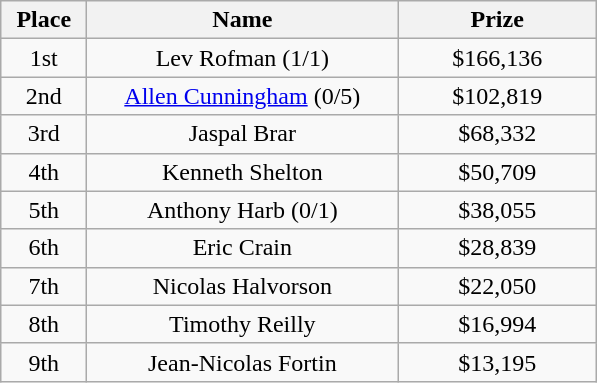<table class="wikitable">
<tr>
<th width="50">Place</th>
<th width="200">Name</th>
<th width="125">Prize</th>
</tr>
<tr>
<td align = "center">1st</td>
<td align = "center">Lev Rofman (1/1)</td>
<td align = "center">$166,136</td>
</tr>
<tr>
<td align = "center">2nd</td>
<td align = "center"><a href='#'>Allen Cunningham</a> (0/5)</td>
<td align = "center">$102,819</td>
</tr>
<tr>
<td align = "center">3rd</td>
<td align = "center">Jaspal Brar</td>
<td align = "center">$68,332</td>
</tr>
<tr>
<td align = "center">4th</td>
<td align = "center">Kenneth Shelton</td>
<td align = "center">$50,709</td>
</tr>
<tr>
<td align = "center">5th</td>
<td align = "center">Anthony Harb (0/1)</td>
<td align = "center">$38,055</td>
</tr>
<tr>
<td align = "center">6th</td>
<td align = "center">Eric Crain</td>
<td align = "center">$28,839</td>
</tr>
<tr>
<td align = "center">7th</td>
<td align = "center">Nicolas Halvorson</td>
<td align = "center">$22,050</td>
</tr>
<tr>
<td align = "center">8th</td>
<td align = "center">Timothy Reilly</td>
<td align = "center">$16,994</td>
</tr>
<tr>
<td align = "center">9th</td>
<td align = "center">Jean-Nicolas Fortin</td>
<td align = "center">$13,195</td>
</tr>
</table>
